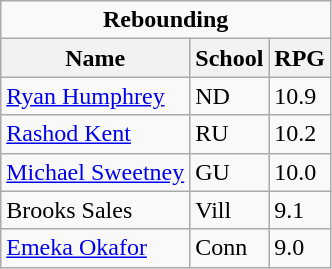<table class="wikitable">
<tr>
<td colspan=3 style="text-align:center;"><strong>Rebounding</strong></td>
</tr>
<tr>
<th>Name</th>
<th>School</th>
<th>RPG</th>
</tr>
<tr>
<td><a href='#'>Ryan Humphrey</a></td>
<td>ND</td>
<td>10.9</td>
</tr>
<tr>
<td><a href='#'>Rashod Kent</a></td>
<td>RU</td>
<td>10.2</td>
</tr>
<tr>
<td><a href='#'>Michael Sweetney</a></td>
<td>GU</td>
<td>10.0</td>
</tr>
<tr>
<td>Brooks Sales</td>
<td>Vill</td>
<td>9.1</td>
</tr>
<tr>
<td><a href='#'>Emeka Okafor</a></td>
<td>Conn</td>
<td>9.0</td>
</tr>
</table>
